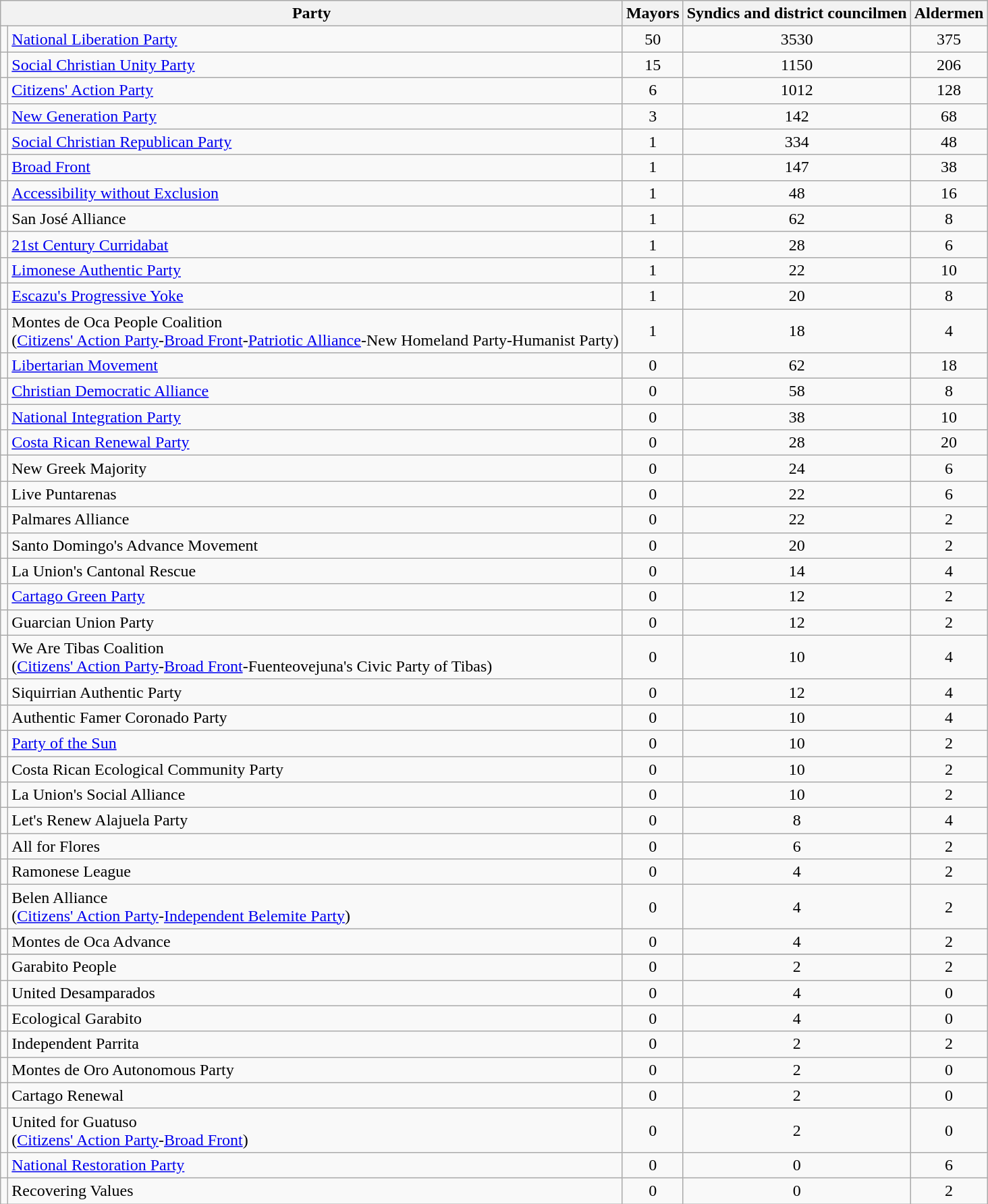<table class="wikitable sortable" style="text-align:center;">
<tr style="background:#efefef;">
<th Colspan=2>Party</th>
<th>Mayors</th>
<th>Syndics and district councilmen</th>
<th>Aldermen</th>
</tr>
<tr>
<td></td>
<td style="text-align:left;"><a href='#'>National Liberation Party</a></td>
<td>50</td>
<td>3530</td>
<td>375</td>
</tr>
<tr>
<td></td>
<td style="text-align:left;"><a href='#'>Social Christian Unity Party</a></td>
<td>15</td>
<td>1150</td>
<td>206</td>
</tr>
<tr>
<td></td>
<td style="text-align:left;"><a href='#'>Citizens' Action Party</a></td>
<td>6</td>
<td>1012</td>
<td>128</td>
</tr>
<tr>
<td></td>
<td style="text-align:left;"><a href='#'>New Generation Party</a></td>
<td>3</td>
<td>142</td>
<td>68</td>
</tr>
<tr>
<td></td>
<td style="text-align:left;"><a href='#'>Social Christian Republican Party</a></td>
<td>1</td>
<td>334</td>
<td>48</td>
</tr>
<tr>
<td></td>
<td style="text-align:left;"><a href='#'>Broad Front</a></td>
<td>1</td>
<td>147</td>
<td>38</td>
</tr>
<tr>
<td></td>
<td style="text-align:left;"><a href='#'>Accessibility without Exclusion</a></td>
<td>1</td>
<td>48</td>
<td>16</td>
</tr>
<tr>
<td></td>
<td style="text-align:left;">San José Alliance</td>
<td>1</td>
<td>62</td>
<td>8</td>
</tr>
<tr>
<td></td>
<td style="text-align:left;"><a href='#'>21st Century Curridabat</a></td>
<td>1</td>
<td>28</td>
<td>6</td>
</tr>
<tr>
<td></td>
<td style="text-align:left;"><a href='#'>Limonese Authentic Party</a></td>
<td>1</td>
<td>22</td>
<td>10</td>
</tr>
<tr>
<td></td>
<td style="text-align:left;"><a href='#'>Escazu's Progressive Yoke</a></td>
<td>1</td>
<td>20</td>
<td>8</td>
</tr>
<tr>
<td></td>
<td style="text-align:left;">Montes de Oca People Coalition <br> (<a href='#'>Citizens' Action Party</a>-<a href='#'>Broad Front</a>-<a href='#'>Patriotic Alliance</a>-New Homeland Party-Humanist Party)</td>
<td>1</td>
<td>18</td>
<td>4</td>
</tr>
<tr>
<td></td>
<td style="text-align:left;"><a href='#'>Libertarian Movement</a></td>
<td>0</td>
<td>62</td>
<td>18</td>
</tr>
<tr>
<td></td>
<td style="text-align:left;"><a href='#'>Christian Democratic Alliance</a></td>
<td>0</td>
<td>58</td>
<td>8</td>
</tr>
<tr>
<td></td>
<td style="text-align:left;"><a href='#'>National Integration Party</a></td>
<td>0</td>
<td>38</td>
<td>10</td>
</tr>
<tr>
<td></td>
<td style="text-align:left;"><a href='#'>Costa Rican Renewal Party</a></td>
<td>0</td>
<td>28</td>
<td>20</td>
</tr>
<tr>
<td></td>
<td style="text-align:left;">New Greek Majority</td>
<td>0</td>
<td>24</td>
<td>6</td>
</tr>
<tr>
<td></td>
<td style="text-align:left;">Live Puntarenas</td>
<td>0</td>
<td>22</td>
<td>6</td>
</tr>
<tr>
<td></td>
<td style="text-align:left;">Palmares Alliance</td>
<td>0</td>
<td>22</td>
<td>2</td>
</tr>
<tr>
<td></td>
<td style="text-align:left;">Santo Domingo's Advance Movement</td>
<td>0</td>
<td>20</td>
<td>2</td>
</tr>
<tr>
<td></td>
<td style="text-align:left;">La Union's Cantonal Rescue</td>
<td>0</td>
<td>14</td>
<td>4</td>
</tr>
<tr>
<td></td>
<td style="text-align:left;"><a href='#'>Cartago Green Party</a></td>
<td>0</td>
<td>12</td>
<td>2</td>
</tr>
<tr>
<td></td>
<td style="text-align:left;">Guarcian Union Party</td>
<td>0</td>
<td>12</td>
<td>2</td>
</tr>
<tr>
<td></td>
<td style="text-align:left;">We Are Tibas Coalition <br> (<a href='#'>Citizens' Action Party</a>-<a href='#'>Broad Front</a>-Fuenteovejuna's Civic Party of Tibas)</td>
<td>0</td>
<td>10</td>
<td>4</td>
</tr>
<tr>
<td></td>
<td style="text-align:left;">Siquirrian Authentic Party</td>
<td>0</td>
<td>12</td>
<td>4</td>
</tr>
<tr>
<td></td>
<td style="text-align:left;">Authentic Famer Coronado Party</td>
<td>0</td>
<td>10</td>
<td>4</td>
</tr>
<tr>
<td></td>
<td style="text-align:left;"><a href='#'>Party of the Sun</a></td>
<td>0</td>
<td>10</td>
<td>2</td>
</tr>
<tr>
<td></td>
<td style="text-align:left;">Costa Rican Ecological Community Party</td>
<td>0</td>
<td>10</td>
<td>2</td>
</tr>
<tr>
<td></td>
<td style="text-align:left;">La Union's Social Alliance</td>
<td>0</td>
<td>10</td>
<td>2</td>
</tr>
<tr>
<td></td>
<td style="text-align:left;">Let's Renew Alajuela Party</td>
<td>0</td>
<td>8</td>
<td>4</td>
</tr>
<tr>
<td></td>
<td style="text-align:left;">All for Flores</td>
<td>0</td>
<td>6</td>
<td>2</td>
</tr>
<tr>
<td></td>
<td style="text-align:left;">Ramonese League</td>
<td>0</td>
<td>4</td>
<td>2</td>
</tr>
<tr>
<td></td>
<td style="text-align:left;">Belen Alliance<br> (<a href='#'>Citizens' Action Party</a>-<a href='#'>Independent Belemite Party</a>)</td>
<td>0</td>
<td>4</td>
<td>2</td>
</tr>
<tr>
<td></td>
<td style="text-align:left;">Montes de Oca Advance</td>
<td>0</td>
<td>4</td>
<td>2</td>
</tr>
<tr>
</tr>
<tr>
<td></td>
<td style="text-align:left;">Garabito People</td>
<td>0</td>
<td>2</td>
<td>2</td>
</tr>
<tr>
<td></td>
<td style="text-align:left;">United Desamparados</td>
<td>0</td>
<td>4</td>
<td>0</td>
</tr>
<tr>
<td></td>
<td style="text-align:left;">Ecological Garabito</td>
<td>0</td>
<td>4</td>
<td>0</td>
</tr>
<tr>
<td></td>
<td style="text-align:left;">Independent Parrita</td>
<td>0</td>
<td>2</td>
<td>2</td>
</tr>
<tr>
<td></td>
<td style="text-align:left;">Montes de Oro Autonomous Party</td>
<td>0</td>
<td>2</td>
<td>0</td>
</tr>
<tr>
<td></td>
<td style="text-align:left;">Cartago Renewal</td>
<td>0</td>
<td>2</td>
<td>0</td>
</tr>
<tr>
<td></td>
<td style="text-align:left;">United for Guatuso <br> (<a href='#'>Citizens' Action Party</a>-<a href='#'>Broad Front</a>)</td>
<td>0</td>
<td>2</td>
<td>0</td>
</tr>
<tr>
<td></td>
<td style="text-align:left;"><a href='#'>National Restoration Party</a></td>
<td>0</td>
<td>0</td>
<td>6</td>
</tr>
<tr>
<td></td>
<td style="text-align:left;">Recovering Values</td>
<td>0</td>
<td>0</td>
<td>2</td>
</tr>
</table>
